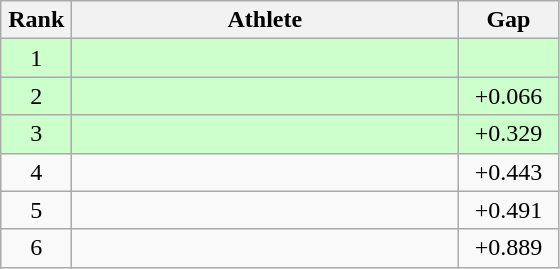<table class=wikitable style="text-align:center">
<tr>
<th width=40>Rank</th>
<th width=250>Athlete</th>
<th width=60>Gap</th>
</tr>
<tr bgcolor="ccffcc">
<td>1</td>
<td align=left></td>
<td></td>
</tr>
<tr bgcolor="ccffcc">
<td>2</td>
<td align=left></td>
<td>+0.066</td>
</tr>
<tr bgcolor="ccffcc">
<td>3</td>
<td align=left></td>
<td>+0.329</td>
</tr>
<tr>
<td>4</td>
<td align=left></td>
<td>+0.443</td>
</tr>
<tr>
<td>5</td>
<td align=left></td>
<td>+0.491</td>
</tr>
<tr>
<td>6</td>
<td align=left></td>
<td>+0.889</td>
</tr>
</table>
